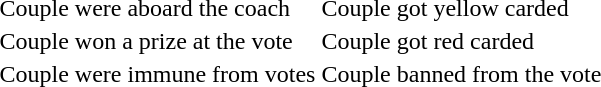<table>
<tr>
<td> Couple were aboard the coach</td>
<td> Couple got yellow carded</td>
</tr>
<tr>
<td> Couple won a prize at the vote</td>
<td> Couple got red carded</td>
</tr>
<tr>
<td> Couple were immune from votes</td>
<td> Couple banned from the vote</td>
</tr>
</table>
